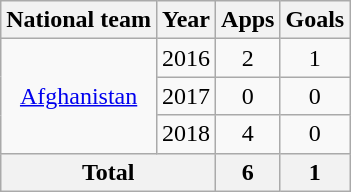<table class="wikitable" style="text-align:center">
<tr>
<th>National team</th>
<th>Year</th>
<th>Apps</th>
<th>Goals</th>
</tr>
<tr>
<td rowspan="3"><a href='#'>Afghanistan</a></td>
<td>2016</td>
<td>2</td>
<td>1</td>
</tr>
<tr>
<td>2017</td>
<td>0</td>
<td>0</td>
</tr>
<tr>
<td>2018</td>
<td>4</td>
<td>0</td>
</tr>
<tr>
<th colspan="2">Total</th>
<th>6</th>
<th>1</th>
</tr>
</table>
